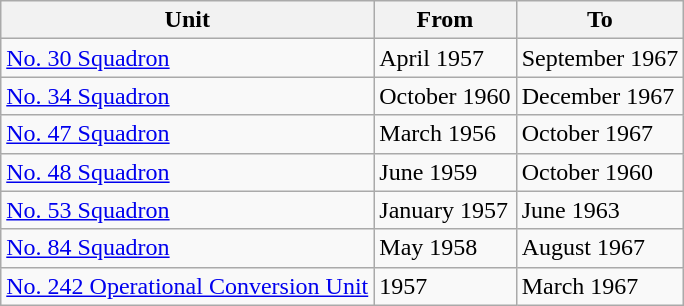<table class="wikitable">
<tr>
<th>Unit</th>
<th>From</th>
<th>To</th>
</tr>
<tr>
<td><a href='#'>No. 30 Squadron</a></td>
<td>April 1957</td>
<td>September 1967</td>
</tr>
<tr>
<td><a href='#'>No. 34 Squadron</a></td>
<td>October 1960</td>
<td>December 1967</td>
</tr>
<tr>
<td><a href='#'>No. 47 Squadron</a></td>
<td>March 1956</td>
<td>October 1967</td>
</tr>
<tr>
<td><a href='#'>No. 48 Squadron</a></td>
<td>June 1959</td>
<td>October 1960</td>
</tr>
<tr>
<td><a href='#'>No. 53 Squadron</a></td>
<td>January 1957</td>
<td>June 1963</td>
</tr>
<tr>
<td><a href='#'>No. 84 Squadron</a></td>
<td>May 1958</td>
<td>August 1967</td>
</tr>
<tr>
<td><a href='#'>No. 242 Operational Conversion Unit</a></td>
<td>1957</td>
<td>March 1967</td>
</tr>
</table>
